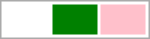<table style=" width: 100px; border: 1px solid #aaaaaa">
<tr>
<td style="background-color:white"> </td>
<td style="background-color:green"> </td>
<td style="background-color:pink"> </td>
</tr>
</table>
